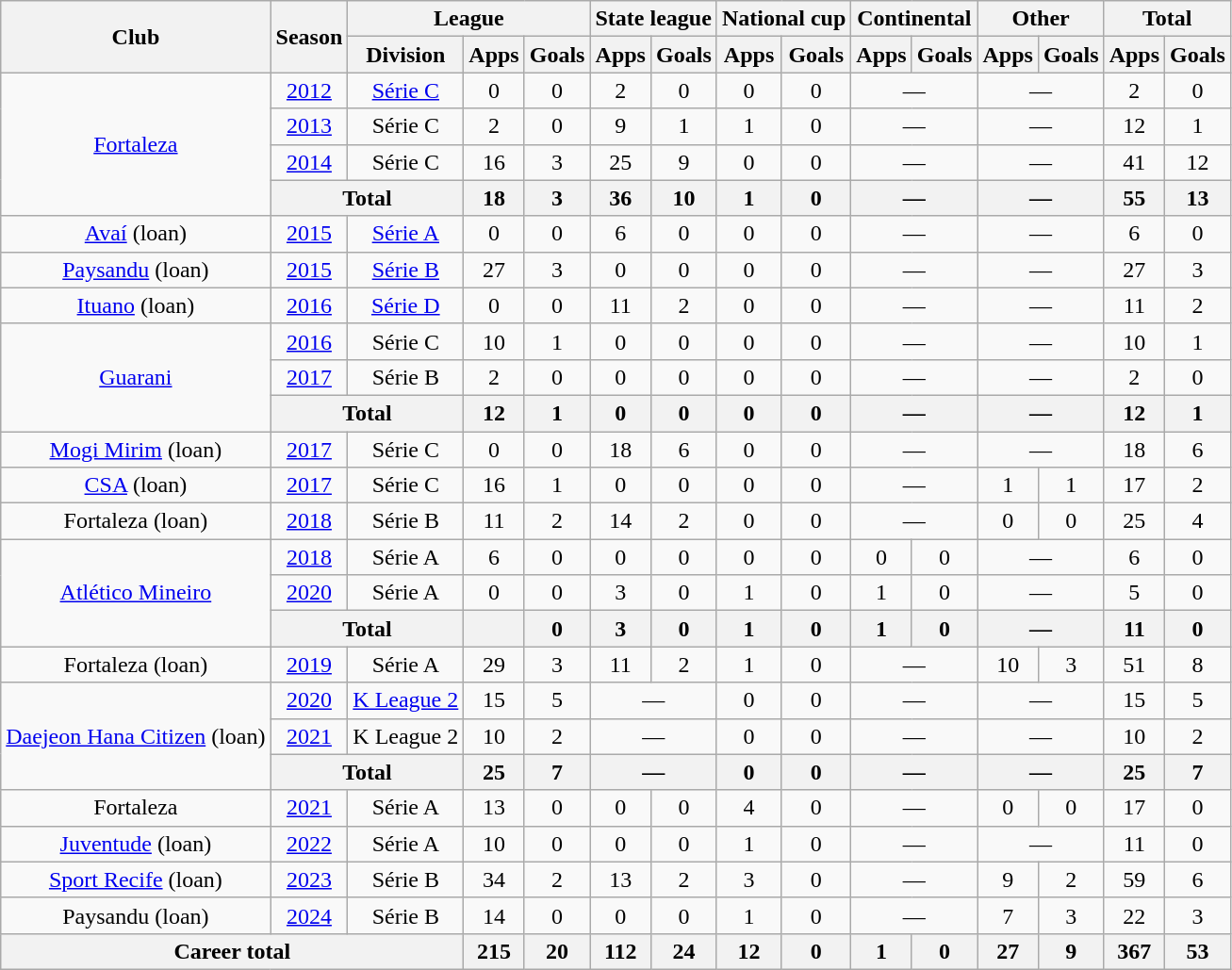<table class="wikitable" style="text-align: center;">
<tr>
<th rowspan="2">Club</th>
<th rowspan="2">Season</th>
<th colspan="3">League</th>
<th colspan="2">State league</th>
<th colspan="2">National cup</th>
<th colspan="2">Continental</th>
<th colspan="2">Other</th>
<th colspan="2">Total</th>
</tr>
<tr>
<th>Division</th>
<th>Apps</th>
<th>Goals</th>
<th>Apps</th>
<th>Goals</th>
<th>Apps</th>
<th>Goals</th>
<th>Apps</th>
<th>Goals</th>
<th>Apps</th>
<th>Goals</th>
<th>Apps</th>
<th>Goals</th>
</tr>
<tr>
<td rowspan="4"><a href='#'>Fortaleza</a></td>
<td><a href='#'>2012</a></td>
<td><a href='#'>Série C</a></td>
<td>0</td>
<td>0</td>
<td>2</td>
<td>0</td>
<td>0</td>
<td>0</td>
<td colspan="2">—</td>
<td colspan="2">—</td>
<td>2</td>
<td>0</td>
</tr>
<tr>
<td><a href='#'>2013</a></td>
<td>Série C</td>
<td>2</td>
<td>0</td>
<td>9</td>
<td>1</td>
<td>1</td>
<td>0</td>
<td colspan="2">—</td>
<td colspan="2">—</td>
<td>12</td>
<td>1</td>
</tr>
<tr>
<td><a href='#'>2014</a></td>
<td>Série C</td>
<td>16</td>
<td>3</td>
<td>25</td>
<td>9</td>
<td>0</td>
<td>0</td>
<td colspan="2">—</td>
<td colspan="2">—</td>
<td>41</td>
<td>12</td>
</tr>
<tr>
<th colspan="2">Total</th>
<th>18</th>
<th>3</th>
<th>36</th>
<th>10</th>
<th>1</th>
<th>0</th>
<th colspan="2">—</th>
<th colspan="2">—</th>
<th>55</th>
<th>13</th>
</tr>
<tr>
<td><a href='#'>Avaí</a> (loan)</td>
<td><a href='#'>2015</a></td>
<td><a href='#'>Série A</a></td>
<td>0</td>
<td>0</td>
<td>6</td>
<td>0</td>
<td>0</td>
<td>0</td>
<td colspan="2">—</td>
<td colspan="2">—</td>
<td>6</td>
<td>0</td>
</tr>
<tr>
<td><a href='#'>Paysandu</a> (loan)</td>
<td><a href='#'>2015</a></td>
<td><a href='#'>Série B</a></td>
<td>27</td>
<td>3</td>
<td>0</td>
<td>0</td>
<td>0</td>
<td>0</td>
<td colspan="2">—</td>
<td colspan="2">—</td>
<td>27</td>
<td>3</td>
</tr>
<tr>
<td><a href='#'>Ituano</a> (loan)</td>
<td><a href='#'>2016</a></td>
<td><a href='#'>Série D</a></td>
<td>0</td>
<td>0</td>
<td>11</td>
<td>2</td>
<td>0</td>
<td>0</td>
<td colspan="2">—</td>
<td colspan="2">—</td>
<td>11</td>
<td>2</td>
</tr>
<tr>
<td rowspan="3"><a href='#'>Guarani</a></td>
<td><a href='#'>2016</a></td>
<td>Série C</td>
<td>10</td>
<td>1</td>
<td>0</td>
<td>0</td>
<td>0</td>
<td>0</td>
<td colspan="2">—</td>
<td colspan="2">—</td>
<td>10</td>
<td>1</td>
</tr>
<tr>
<td><a href='#'>2017</a></td>
<td>Série B</td>
<td>2</td>
<td>0</td>
<td>0</td>
<td>0</td>
<td>0</td>
<td>0</td>
<td colspan="2">—</td>
<td colspan="2">—</td>
<td>2</td>
<td>0</td>
</tr>
<tr>
<th colspan="2">Total</th>
<th>12</th>
<th>1</th>
<th>0</th>
<th>0</th>
<th>0</th>
<th>0</th>
<th colspan="2">—</th>
<th colspan="2">—</th>
<th>12</th>
<th>1</th>
</tr>
<tr>
<td><a href='#'>Mogi Mirim</a> (loan)</td>
<td><a href='#'>2017</a></td>
<td>Série C</td>
<td>0</td>
<td>0</td>
<td>18</td>
<td>6</td>
<td>0</td>
<td>0</td>
<td colspan="2">—</td>
<td colspan="2">—</td>
<td>18</td>
<td>6</td>
</tr>
<tr>
<td><a href='#'>CSA</a> (loan)</td>
<td><a href='#'>2017</a></td>
<td>Série C</td>
<td>16</td>
<td>1</td>
<td>0</td>
<td>0</td>
<td>0</td>
<td>0</td>
<td colspan="2">—</td>
<td>1</td>
<td>1</td>
<td>17</td>
<td>2</td>
</tr>
<tr>
<td>Fortaleza (loan)</td>
<td><a href='#'>2018</a></td>
<td>Série B</td>
<td>11</td>
<td>2</td>
<td>14</td>
<td>2</td>
<td>0</td>
<td>0</td>
<td colspan="2">—</td>
<td>0</td>
<td>0</td>
<td>25</td>
<td>4</td>
</tr>
<tr>
<td rowspan="3"><a href='#'>Atlético Mineiro</a></td>
<td><a href='#'>2018</a></td>
<td>Série A</td>
<td>6</td>
<td>0</td>
<td>0</td>
<td>0</td>
<td>0</td>
<td>0</td>
<td>0</td>
<td>0</td>
<td colspan="2">—</td>
<td>6</td>
<td>0</td>
</tr>
<tr>
<td><a href='#'>2020</a></td>
<td>Série A</td>
<td>0</td>
<td>0</td>
<td>3</td>
<td>0</td>
<td>1</td>
<td>0</td>
<td>1</td>
<td>0</td>
<td colspan="2">—</td>
<td>5</td>
<td>0</td>
</tr>
<tr>
<th colspan="2">Total</th>
<th 6></th>
<th>0</th>
<th>3</th>
<th>0</th>
<th>1</th>
<th>0</th>
<th>1</th>
<th>0</th>
<th colspan="2">—</th>
<th>11</th>
<th>0</th>
</tr>
<tr>
<td>Fortaleza (loan)</td>
<td><a href='#'>2019</a></td>
<td>Série A</td>
<td>29</td>
<td>3</td>
<td>11</td>
<td>2</td>
<td>1</td>
<td>0</td>
<td colspan="2">—</td>
<td>10</td>
<td>3</td>
<td>51</td>
<td>8</td>
</tr>
<tr>
<td rowspan="3"><a href='#'>Daejeon Hana Citizen</a> (loan)</td>
<td><a href='#'>2020</a></td>
<td><a href='#'>K League 2</a></td>
<td>15</td>
<td>5</td>
<td colspan="2">—</td>
<td>0</td>
<td>0</td>
<td colspan="2">—</td>
<td colspan="2">—</td>
<td>15</td>
<td>5</td>
</tr>
<tr>
<td><a href='#'>2021</a></td>
<td>K League 2</td>
<td>10</td>
<td>2</td>
<td colspan="2">—</td>
<td>0</td>
<td>0</td>
<td colspan="2">—</td>
<td colspan="2">—</td>
<td>10</td>
<td>2</td>
</tr>
<tr>
<th colspan="2">Total</th>
<th>25</th>
<th>7</th>
<th colspan="2">—</th>
<th>0</th>
<th>0</th>
<th colspan="2">—</th>
<th colspan="2">—</th>
<th>25</th>
<th>7</th>
</tr>
<tr>
<td>Fortaleza</td>
<td><a href='#'>2021</a></td>
<td>Série A</td>
<td>13</td>
<td>0</td>
<td>0</td>
<td>0</td>
<td>4</td>
<td>0</td>
<td colspan="2">—</td>
<td>0</td>
<td>0</td>
<td>17</td>
<td>0</td>
</tr>
<tr>
<td><a href='#'>Juventude</a> (loan)</td>
<td><a href='#'>2022</a></td>
<td>Série A</td>
<td>10</td>
<td>0</td>
<td>0</td>
<td>0</td>
<td>1</td>
<td>0</td>
<td colspan="2">—</td>
<td colspan="2">—</td>
<td>11</td>
<td>0</td>
</tr>
<tr>
<td><a href='#'>Sport Recife</a> (loan)</td>
<td><a href='#'>2023</a></td>
<td>Série B</td>
<td>34</td>
<td>2</td>
<td>13</td>
<td>2</td>
<td>3</td>
<td>0</td>
<td colspan="2">—</td>
<td>9</td>
<td>2</td>
<td>59</td>
<td>6</td>
</tr>
<tr>
<td>Paysandu (loan)</td>
<td><a href='#'>2024</a></td>
<td>Série B</td>
<td>14</td>
<td>0</td>
<td>0</td>
<td>0</td>
<td>1</td>
<td>0</td>
<td colspan="2">—</td>
<td>7</td>
<td>3</td>
<td>22</td>
<td>3</td>
</tr>
<tr>
<th colspan="3">Career total</th>
<th>215</th>
<th>20</th>
<th>112</th>
<th>24</th>
<th>12</th>
<th>0</th>
<th>1</th>
<th>0</th>
<th>27</th>
<th>9</th>
<th>367</th>
<th>53</th>
</tr>
</table>
